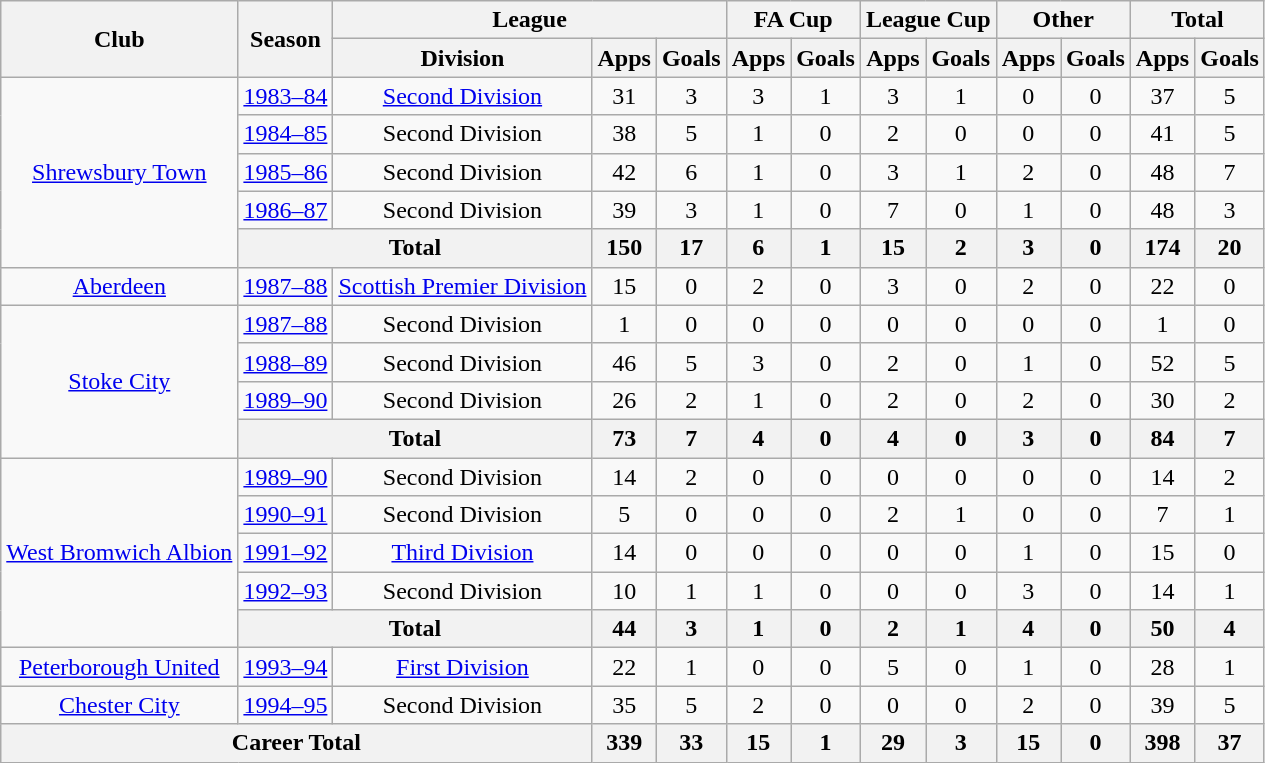<table class="wikitable" style="text-align: center;">
<tr>
<th rowspan="2">Club</th>
<th rowspan="2">Season</th>
<th colspan="3">League</th>
<th colspan="2">FA Cup</th>
<th colspan="2">League Cup</th>
<th colspan="2">Other</th>
<th colspan="2">Total</th>
</tr>
<tr>
<th>Division</th>
<th>Apps</th>
<th>Goals</th>
<th>Apps</th>
<th>Goals</th>
<th>Apps</th>
<th>Goals</th>
<th>Apps</th>
<th>Goals</th>
<th>Apps</th>
<th>Goals</th>
</tr>
<tr>
<td rowspan="5"><a href='#'>Shrewsbury Town</a></td>
<td><a href='#'>1983–84</a></td>
<td><a href='#'>Second Division</a></td>
<td>31</td>
<td>3</td>
<td>3</td>
<td>1</td>
<td>3</td>
<td>1</td>
<td>0</td>
<td>0</td>
<td>37</td>
<td>5</td>
</tr>
<tr>
<td><a href='#'>1984–85</a></td>
<td>Second Division</td>
<td>38</td>
<td>5</td>
<td>1</td>
<td>0</td>
<td>2</td>
<td>0</td>
<td>0</td>
<td>0</td>
<td>41</td>
<td>5</td>
</tr>
<tr>
<td><a href='#'>1985–86</a></td>
<td>Second Division</td>
<td>42</td>
<td>6</td>
<td>1</td>
<td>0</td>
<td>3</td>
<td>1</td>
<td>2</td>
<td>0</td>
<td>48</td>
<td>7</td>
</tr>
<tr>
<td><a href='#'>1986–87</a></td>
<td>Second Division</td>
<td>39</td>
<td>3</td>
<td>1</td>
<td>0</td>
<td>7</td>
<td>0</td>
<td>1</td>
<td>0</td>
<td>48</td>
<td>3</td>
</tr>
<tr>
<th colspan="2">Total</th>
<th>150</th>
<th>17</th>
<th>6</th>
<th>1</th>
<th>15</th>
<th>2</th>
<th>3</th>
<th>0</th>
<th>174</th>
<th>20</th>
</tr>
<tr>
<td><a href='#'>Aberdeen</a></td>
<td><a href='#'>1987–88</a></td>
<td><a href='#'>Scottish Premier Division</a></td>
<td>15</td>
<td>0</td>
<td>2</td>
<td>0</td>
<td>3</td>
<td>0</td>
<td>2</td>
<td>0</td>
<td>22</td>
<td>0</td>
</tr>
<tr>
<td rowspan="4"><a href='#'>Stoke City</a></td>
<td><a href='#'>1987–88</a></td>
<td>Second Division</td>
<td>1</td>
<td>0</td>
<td>0</td>
<td>0</td>
<td>0</td>
<td>0</td>
<td>0</td>
<td>0</td>
<td>1</td>
<td>0</td>
</tr>
<tr>
<td><a href='#'>1988–89</a></td>
<td>Second Division</td>
<td>46</td>
<td>5</td>
<td>3</td>
<td>0</td>
<td>2</td>
<td>0</td>
<td>1</td>
<td>0</td>
<td>52</td>
<td>5</td>
</tr>
<tr>
<td><a href='#'>1989–90</a></td>
<td>Second Division</td>
<td>26</td>
<td>2</td>
<td>1</td>
<td>0</td>
<td>2</td>
<td>0</td>
<td>2</td>
<td>0</td>
<td>30</td>
<td>2</td>
</tr>
<tr>
<th colspan="2">Total</th>
<th>73</th>
<th>7</th>
<th>4</th>
<th>0</th>
<th>4</th>
<th>0</th>
<th>3</th>
<th>0</th>
<th>84</th>
<th>7</th>
</tr>
<tr>
<td rowspan="5"><a href='#'>West Bromwich Albion</a></td>
<td><a href='#'>1989–90</a></td>
<td>Second Division</td>
<td>14</td>
<td>2</td>
<td>0</td>
<td>0</td>
<td>0</td>
<td>0</td>
<td>0</td>
<td>0</td>
<td>14</td>
<td>2</td>
</tr>
<tr>
<td><a href='#'>1990–91</a></td>
<td>Second Division</td>
<td>5</td>
<td>0</td>
<td>0</td>
<td>0</td>
<td>2</td>
<td>1</td>
<td>0</td>
<td>0</td>
<td>7</td>
<td>1</td>
</tr>
<tr>
<td><a href='#'>1991–92</a></td>
<td><a href='#'>Third Division</a></td>
<td>14</td>
<td>0</td>
<td>0</td>
<td>0</td>
<td>0</td>
<td>0</td>
<td>1</td>
<td>0</td>
<td>15</td>
<td>0</td>
</tr>
<tr>
<td><a href='#'>1992–93</a></td>
<td>Second Division</td>
<td>10</td>
<td>1</td>
<td>1</td>
<td>0</td>
<td>0</td>
<td>0</td>
<td>3</td>
<td>0</td>
<td>14</td>
<td>1</td>
</tr>
<tr>
<th colspan="2">Total</th>
<th>44</th>
<th>3</th>
<th>1</th>
<th>0</th>
<th>2</th>
<th>1</th>
<th>4</th>
<th>0</th>
<th>50</th>
<th>4</th>
</tr>
<tr>
<td><a href='#'>Peterborough United</a></td>
<td><a href='#'>1993–94</a></td>
<td><a href='#'>First Division</a></td>
<td>22</td>
<td>1</td>
<td>0</td>
<td>0</td>
<td>5</td>
<td>0</td>
<td>1</td>
<td>0</td>
<td>28</td>
<td>1</td>
</tr>
<tr>
<td><a href='#'>Chester City</a></td>
<td><a href='#'>1994–95</a></td>
<td>Second Division</td>
<td>35</td>
<td>5</td>
<td>2</td>
<td>0</td>
<td>0</td>
<td>0</td>
<td>2</td>
<td>0</td>
<td>39</td>
<td>5</td>
</tr>
<tr>
<th colspan="3">Career Total</th>
<th>339</th>
<th>33</th>
<th>15</th>
<th>1</th>
<th>29</th>
<th>3</th>
<th>15</th>
<th>0</th>
<th>398</th>
<th>37</th>
</tr>
</table>
